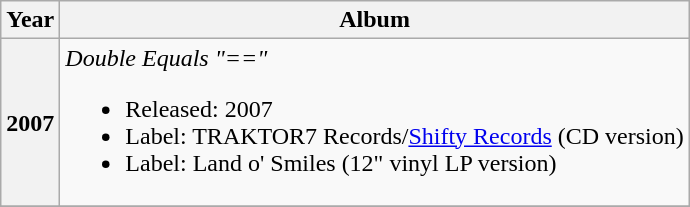<table class="wikitable">
<tr>
<th>Year</th>
<th>Album</th>
</tr>
<tr>
<th bgcolor="#E7EBEE">2007</th>
<td><em>Double Equals "=="</em><br><ul><li>Released: 2007</li><li>Label: TRAKTOR7 Records/<a href='#'>Shifty Records</a> (CD version)</li><li>Label: Land o' Smiles (12" vinyl LP version)</li></ul></td>
</tr>
<tr>
</tr>
</table>
